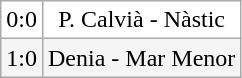<table class="wikitable">
<tr align=center bgcolor=white>
<td>0:0</td>
<td>P. Calvià - Nàstic</td>
</tr>
<tr align=center bgcolor=#F5F5F5>
<td>1:0</td>
<td>Denia - Mar Menor</td>
</tr>
</table>
